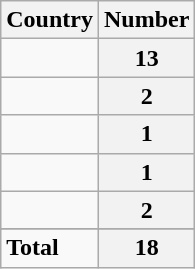<table class="wikitable centre sortable">
<tr>
<th>Country</th>
<th>Number</th>
</tr>
<tr>
<td></td>
<th>13</th>
</tr>
<tr>
<td></td>
<th>2</th>
</tr>
<tr>
<td></td>
<th>1</th>
</tr>
<tr>
<td></td>
<th>1</th>
</tr>
<tr>
<td></td>
<th>2</th>
</tr>
<tr>
</tr>
<tr class="sortbottom">
<td><strong>Total</strong></td>
<th>18</th>
</tr>
</table>
